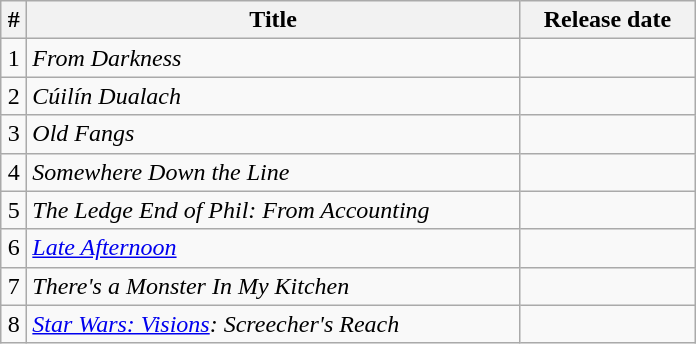<table class="wikitable sortable">
<tr>
<th width=10>#</th>
<th width=321>Title</th>
<th width=110>Release date</th>
</tr>
<tr>
<td style="text-align:center;">1</td>
<td><em>From Darkness</em> </td>
<td></td>
</tr>
<tr>
<td style="text-align:center;">2</td>
<td><em>Cúilín Dualach</em></td>
<td></td>
</tr>
<tr>
<td style="text-align:center;">3</td>
<td><em>Old Fangs</em></td>
<td></td>
</tr>
<tr>
<td style="text-align:center;">4</td>
<td><em>Somewhere Down the Line</em></td>
<td></td>
</tr>
<tr>
<td style="text-align:center;">5</td>
<td><em>The Ledge End of Phil: From Accounting</em></td>
<td></td>
</tr>
<tr>
<td style="text-align:center;">6</td>
<td><em><a href='#'>Late Afternoon</a></em></td>
<td></td>
</tr>
<tr>
<td style="text-align:center;">7</td>
<td><em>There's a Monster In My Kitchen</em></td>
<td></td>
</tr>
<tr>
<td style="text-align:center;">8</td>
<td><em><a href='#'>Star Wars: Visions</a>: Screecher's Reach</em></td>
<td></td>
</tr>
</table>
